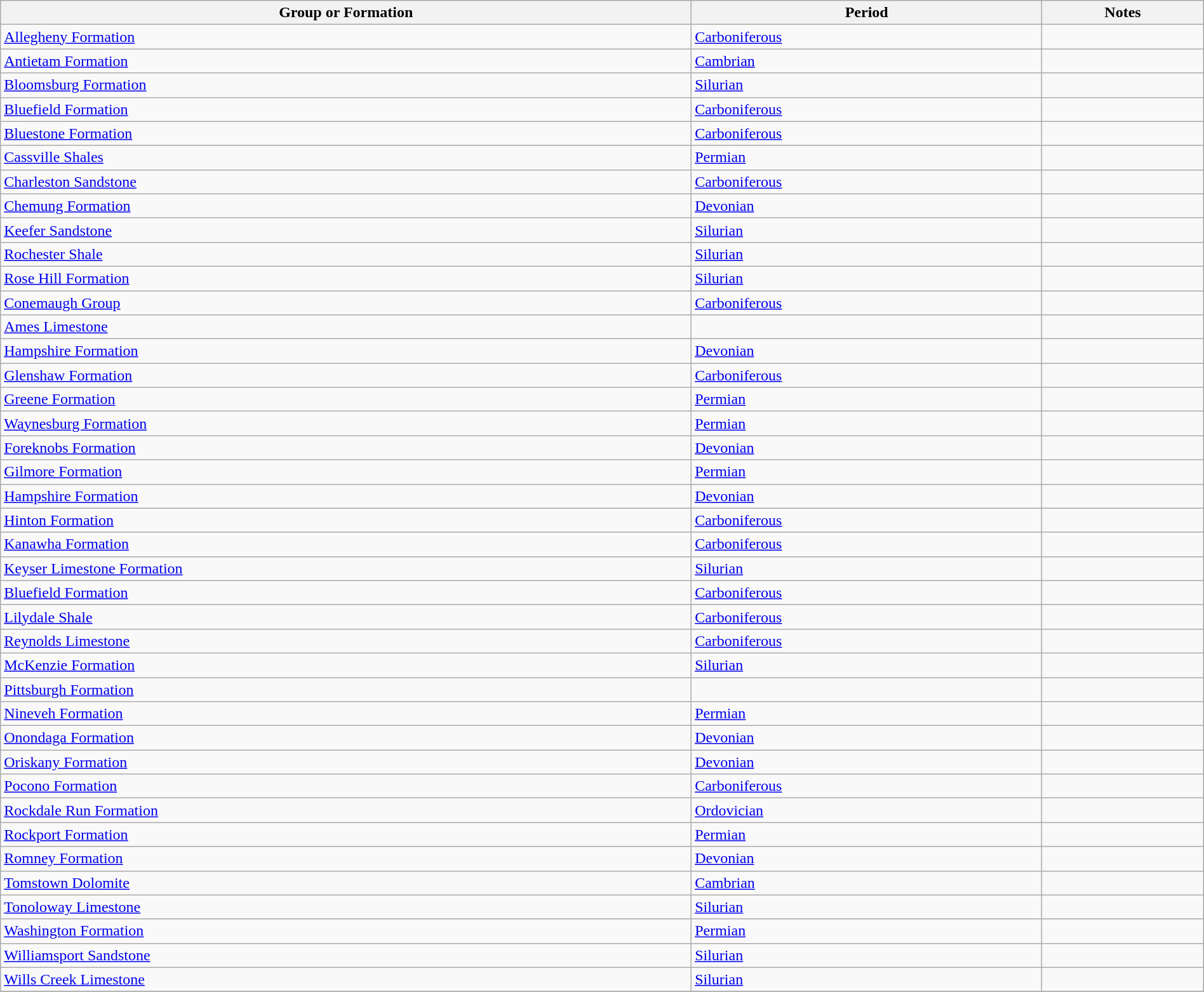<table class="wikitable sortable" style="width: 100%;">
<tr>
<th>Group or Formation</th>
<th>Period</th>
<th class="unsortable">Notes</th>
</tr>
<tr>
<td><a href='#'>Allegheny Formation</a></td>
<td><a href='#'>Carboniferous</a></td>
<td></td>
</tr>
<tr>
<td><a href='#'>Antietam Formation</a></td>
<td><a href='#'>Cambrian</a></td>
<td></td>
</tr>
<tr>
<td><a href='#'>Bloomsburg Formation</a></td>
<td><a href='#'>Silurian</a></td>
<td></td>
</tr>
<tr>
<td><a href='#'>Bluefield Formation</a></td>
<td><a href='#'>Carboniferous</a></td>
<td></td>
</tr>
<tr>
<td><a href='#'>Bluestone Formation</a></td>
<td><a href='#'>Carboniferous</a></td>
<td></td>
</tr>
<tr>
<td><a href='#'>Cassville Shales</a></td>
<td><a href='#'>Permian</a></td>
<td></td>
</tr>
<tr>
<td><a href='#'>Charleston Sandstone</a></td>
<td><a href='#'>Carboniferous</a></td>
<td></td>
</tr>
<tr>
<td><a href='#'>Chemung Formation</a></td>
<td><a href='#'>Devonian</a></td>
<td></td>
</tr>
<tr>
<td><a href='#'>Keefer Sandstone</a></td>
<td><a href='#'>Silurian</a></td>
<td></td>
</tr>
<tr>
<td><a href='#'>Rochester Shale</a></td>
<td><a href='#'>Silurian</a></td>
<td></td>
</tr>
<tr>
<td><a href='#'>Rose Hill Formation</a></td>
<td><a href='#'>Silurian</a></td>
<td></td>
</tr>
<tr>
<td><a href='#'>Conemaugh Group</a></td>
<td><a href='#'>Carboniferous</a></td>
<td></td>
</tr>
<tr>
<td><a href='#'>Ames Limestone</a></td>
<td></td>
<td></td>
</tr>
<tr>
<td><a href='#'>Hampshire Formation</a></td>
<td><a href='#'>Devonian</a></td>
<td></td>
</tr>
<tr>
<td><a href='#'>Glenshaw Formation</a></td>
<td><a href='#'>Carboniferous</a></td>
<td></td>
</tr>
<tr>
<td><a href='#'>Greene Formation</a></td>
<td><a href='#'>Permian</a></td>
<td></td>
</tr>
<tr>
<td><a href='#'>Waynesburg Formation</a></td>
<td><a href='#'>Permian</a></td>
<td></td>
</tr>
<tr>
<td><a href='#'>Foreknobs Formation</a></td>
<td><a href='#'>Devonian</a></td>
<td></td>
</tr>
<tr>
<td><a href='#'>Gilmore Formation</a></td>
<td><a href='#'>Permian</a></td>
<td></td>
</tr>
<tr>
<td><a href='#'>Hampshire Formation</a></td>
<td><a href='#'>Devonian</a></td>
<td></td>
</tr>
<tr>
<td><a href='#'>Hinton Formation</a></td>
<td><a href='#'>Carboniferous</a></td>
<td></td>
</tr>
<tr>
<td><a href='#'>Kanawha Formation</a></td>
<td><a href='#'>Carboniferous</a></td>
<td></td>
</tr>
<tr>
<td><a href='#'>Keyser Limestone Formation</a></td>
<td><a href='#'>Silurian</a></td>
<td></td>
</tr>
<tr>
<td><a href='#'>Bluefield Formation</a></td>
<td><a href='#'>Carboniferous</a></td>
<td></td>
</tr>
<tr>
<td><a href='#'>Lilydale Shale</a></td>
<td><a href='#'>Carboniferous</a></td>
<td></td>
</tr>
<tr>
<td><a href='#'>Reynolds Limestone</a></td>
<td><a href='#'>Carboniferous</a></td>
<td></td>
</tr>
<tr>
<td><a href='#'>McKenzie Formation</a></td>
<td><a href='#'>Silurian</a></td>
<td></td>
</tr>
<tr>
<td><a href='#'>Pittsburgh Formation</a></td>
<td></td>
<td></td>
</tr>
<tr>
<td><a href='#'>Nineveh Formation</a></td>
<td><a href='#'>Permian</a></td>
<td></td>
</tr>
<tr>
<td><a href='#'>Onondaga Formation</a></td>
<td><a href='#'>Devonian</a></td>
<td></td>
</tr>
<tr>
<td><a href='#'>Oriskany Formation</a></td>
<td><a href='#'>Devonian</a></td>
<td></td>
</tr>
<tr>
<td><a href='#'>Pocono Formation</a></td>
<td><a href='#'>Carboniferous</a></td>
<td></td>
</tr>
<tr>
<td><a href='#'>Rockdale Run Formation</a></td>
<td><a href='#'>Ordovician</a></td>
<td></td>
</tr>
<tr>
<td><a href='#'>Rockport Formation</a></td>
<td><a href='#'>Permian</a></td>
<td></td>
</tr>
<tr>
<td><a href='#'>Romney Formation</a></td>
<td><a href='#'>Devonian</a></td>
<td></td>
</tr>
<tr>
<td><a href='#'>Tomstown Dolomite</a></td>
<td><a href='#'>Cambrian</a></td>
<td></td>
</tr>
<tr>
<td><a href='#'>Tonoloway Limestone</a></td>
<td><a href='#'>Silurian</a></td>
<td></td>
</tr>
<tr>
<td><a href='#'>Washington Formation</a></td>
<td><a href='#'>Permian</a></td>
<td></td>
</tr>
<tr>
<td><a href='#'>Williamsport Sandstone</a></td>
<td><a href='#'>Silurian</a></td>
<td></td>
</tr>
<tr>
<td><a href='#'>Wills Creek Limestone</a></td>
<td><a href='#'>Silurian</a></td>
<td></td>
</tr>
<tr>
</tr>
</table>
